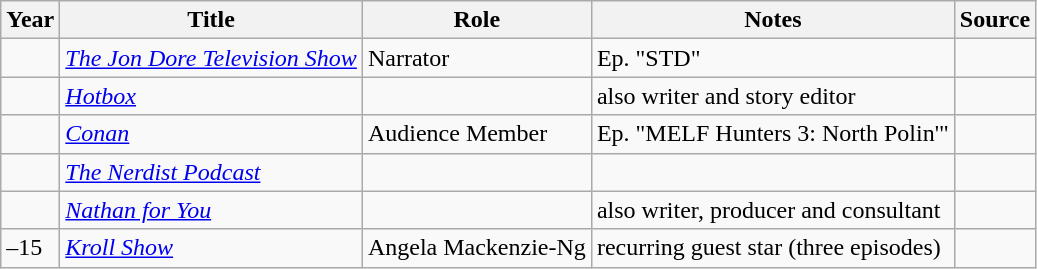<table class="wikitable sortable plainrowheaders">
<tr>
<th>Year</th>
<th>Title</th>
<th>Role</th>
<th class="unsortable">Notes</th>
<th class="unsortable">Source</th>
</tr>
<tr>
<td></td>
<td data-sort-value="Jon Dore Television Show, The"><em><a href='#'>The Jon Dore Television Show</a></em></td>
<td>Narrator</td>
<td>Ep. "STD"</td>
<td></td>
</tr>
<tr>
<td></td>
<td><em><a href='#'>Hotbox</a></em></td>
<td></td>
<td>also writer and story editor</td>
<td></td>
</tr>
<tr>
<td></td>
<td><em><a href='#'>Conan</a></em></td>
<td>Audience Member</td>
<td>Ep. "MELF Hunters 3: North Polin'"</td>
<td></td>
</tr>
<tr>
<td></td>
<td data-sort-value="Nerdist Podcast, The"><em><a href='#'>The Nerdist Podcast</a></em></td>
<td></td>
<td></td>
<td></td>
</tr>
<tr>
<td></td>
<td><em><a href='#'>Nathan for You</a></em></td>
<td></td>
<td>also writer, producer and consultant</td>
<td></td>
</tr>
<tr>
<td>–15</td>
<td><em><a href='#'>Kroll Show</a></em></td>
<td>Angela Mackenzie-Ng</td>
<td>recurring guest star (three episodes)</td>
<td></td>
</tr>
</table>
